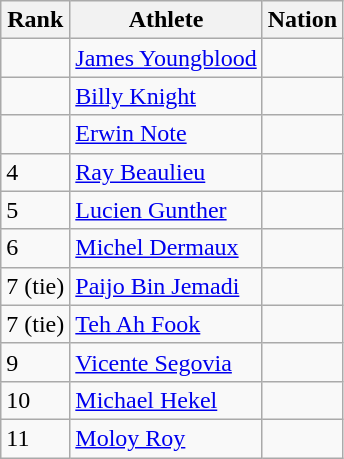<table class="wikitable sortable" style="text-align:left">
<tr>
<th scope=col>Rank</th>
<th scope=col>Athlete</th>
<th scope=col>Nation</th>
</tr>
<tr>
<td></td>
<td align=left><a href='#'>James Youngblood</a></td>
<td></td>
</tr>
<tr>
<td></td>
<td align=left><a href='#'>Billy Knight</a></td>
<td></td>
</tr>
<tr>
<td></td>
<td align=left><a href='#'>Erwin Note</a></td>
<td></td>
</tr>
<tr>
<td>4</td>
<td align=left><a href='#'>Ray Beaulieu</a></td>
<td></td>
</tr>
<tr>
<td>5</td>
<td align=left><a href='#'>Lucien Gunther</a></td>
<td></td>
</tr>
<tr>
<td>6</td>
<td align=left><a href='#'>Michel Dermaux</a></td>
<td></td>
</tr>
<tr>
<td>7 (tie)</td>
<td align=left><a href='#'>Paijo Bin Jemadi</a></td>
<td></td>
</tr>
<tr>
<td>7 (tie)</td>
<td align=left><a href='#'>Teh Ah Fook</a></td>
<td></td>
</tr>
<tr>
<td>9</td>
<td align=left><a href='#'>Vicente Segovia</a></td>
<td></td>
</tr>
<tr>
<td>10</td>
<td align=left><a href='#'>Michael Hekel</a></td>
<td></td>
</tr>
<tr>
<td>11</td>
<td align=left><a href='#'>Moloy Roy</a></td>
<td></td>
</tr>
</table>
